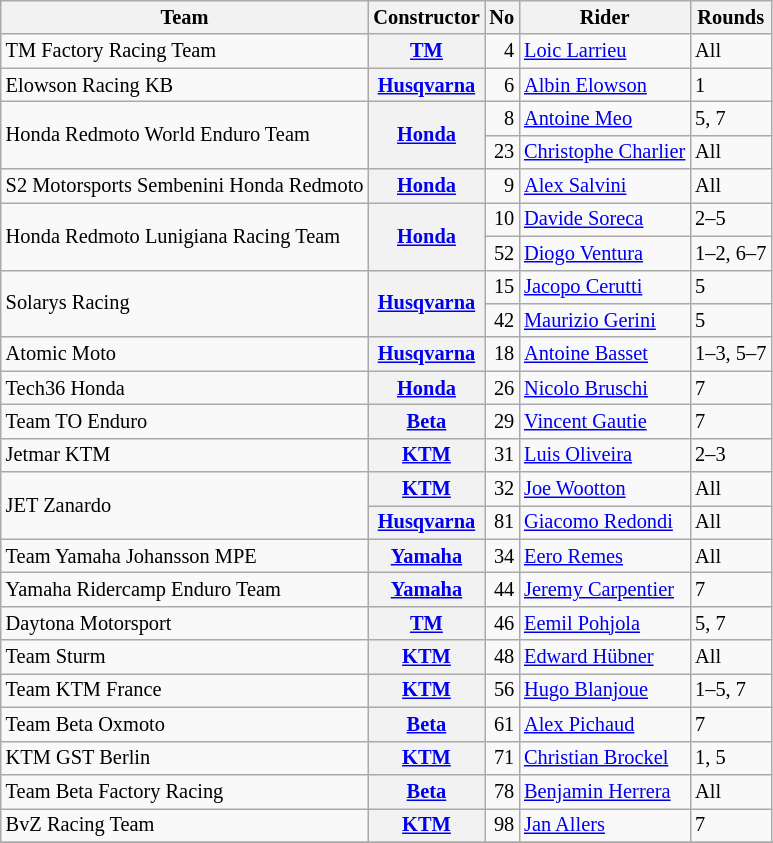<table class="wikitable" style="font-size: 85%;">
<tr>
<th>Team</th>
<th>Constructor</th>
<th>No</th>
<th>Rider</th>
<th>Rounds</th>
</tr>
<tr>
<td>TM Factory Racing Team</td>
<th><a href='#'>TM</a></th>
<td align="right">4</td>
<td> <a href='#'>Loic Larrieu</a></td>
<td>All</td>
</tr>
<tr>
<td>Elowson Racing KB</td>
<th><a href='#'>Husqvarna</a></th>
<td align="right">6</td>
<td> <a href='#'>Albin Elowson</a></td>
<td>1</td>
</tr>
<tr>
<td rowspan=2>Honda Redmoto World Enduro Team</td>
<th rowspan=2><a href='#'>Honda</a></th>
<td align="right">8</td>
<td> <a href='#'>Antoine Meo</a></td>
<td>5, 7</td>
</tr>
<tr>
<td align="right">23</td>
<td> <a href='#'>Christophe Charlier</a></td>
<td>All</td>
</tr>
<tr>
<td>S2 Motorsports Sembenini Honda Redmoto</td>
<th><a href='#'>Honda</a></th>
<td align="right">9</td>
<td> <a href='#'>Alex Salvini</a></td>
<td>All</td>
</tr>
<tr>
<td rowspan=2>Honda Redmoto Lunigiana Racing Team</td>
<th rowspan=2><a href='#'>Honda</a></th>
<td align="right">10</td>
<td> <a href='#'>Davide Soreca</a></td>
<td>2–5</td>
</tr>
<tr>
<td align="right">52</td>
<td> <a href='#'>Diogo Ventura</a></td>
<td>1–2, 6–7</td>
</tr>
<tr>
<td rowspan=2>Solarys Racing</td>
<th rowspan=2><a href='#'>Husqvarna</a></th>
<td align="right">15</td>
<td> <a href='#'>Jacopo Cerutti</a></td>
<td>5</td>
</tr>
<tr>
<td align="right">42</td>
<td> <a href='#'>Maurizio Gerini</a></td>
<td>5</td>
</tr>
<tr>
<td>Atomic Moto</td>
<th><a href='#'>Husqvarna</a></th>
<td align="right">18</td>
<td> <a href='#'>Antoine Basset</a></td>
<td>1–3, 5–7</td>
</tr>
<tr>
<td>Tech36 Honda</td>
<th><a href='#'>Honda</a></th>
<td align="right">26</td>
<td> <a href='#'>Nicolo Bruschi</a></td>
<td>7</td>
</tr>
<tr>
<td>Team TO Enduro</td>
<th><a href='#'>Beta</a></th>
<td align="right">29</td>
<td> <a href='#'>Vincent Gautie</a></td>
<td>7</td>
</tr>
<tr>
<td>Jetmar KTM</td>
<th><a href='#'>KTM</a></th>
<td align="right">31</td>
<td> <a href='#'>Luis Oliveira</a></td>
<td>2–3</td>
</tr>
<tr>
<td rowspan=2>JET Zanardo</td>
<th><a href='#'>KTM</a></th>
<td align="right">32</td>
<td> <a href='#'>Joe Wootton</a></td>
<td>All</td>
</tr>
<tr>
<th><a href='#'>Husqvarna</a></th>
<td align="right">81</td>
<td> <a href='#'>Giacomo Redondi</a></td>
<td>All</td>
</tr>
<tr>
<td>Team Yamaha Johansson MPE</td>
<th><a href='#'>Yamaha</a></th>
<td align="right">34</td>
<td> <a href='#'>Eero Remes</a></td>
<td>All</td>
</tr>
<tr>
<td>Yamaha Ridercamp Enduro Team</td>
<th><a href='#'>Yamaha</a></th>
<td align="right">44</td>
<td> <a href='#'>Jeremy Carpentier</a></td>
<td>7</td>
</tr>
<tr F>
<td>Daytona Motorsport</td>
<th><a href='#'>TM</a></th>
<td align="right">46</td>
<td> <a href='#'>Eemil Pohjola</a></td>
<td>5, 7</td>
</tr>
<tr>
<td>Team Sturm</td>
<th><a href='#'>KTM</a></th>
<td align="right">48</td>
<td> <a href='#'>Edward Hübner</a></td>
<td>All</td>
</tr>
<tr>
<td>Team KTM France</td>
<th><a href='#'>KTM</a></th>
<td align="right">56</td>
<td> <a href='#'>Hugo Blanjoue</a></td>
<td>1–5, 7</td>
</tr>
<tr>
<td>Team Beta Oxmoto</td>
<th><a href='#'>Beta</a></th>
<td align="right">61</td>
<td> <a href='#'>Alex Pichaud</a></td>
<td>7</td>
</tr>
<tr>
<td>KTM GST Berlin</td>
<th><a href='#'>KTM</a></th>
<td align="right">71</td>
<td> <a href='#'>Christian Brockel</a></td>
<td>1, 5</td>
</tr>
<tr>
<td>Team Beta Factory Racing</td>
<th><a href='#'>Beta</a></th>
<td align="right">78</td>
<td> <a href='#'>Benjamin Herrera</a></td>
<td>All</td>
</tr>
<tr>
<td>BvZ Racing Team</td>
<th><a href='#'>KTM</a></th>
<td align="right">98</td>
<td> <a href='#'>Jan Allers</a></td>
<td>7</td>
</tr>
<tr>
</tr>
</table>
